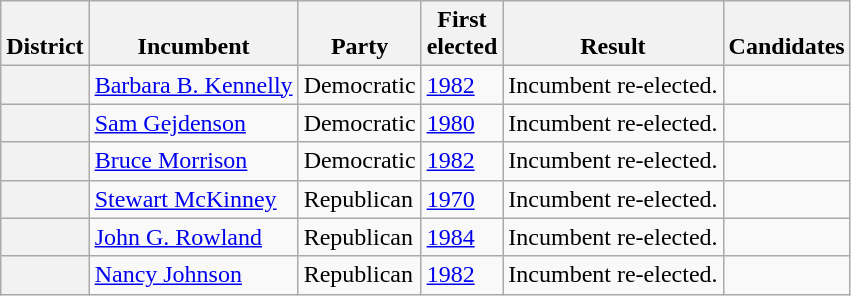<table class=wikitable>
<tr valign=bottom>
<th>District</th>
<th>Incumbent</th>
<th>Party</th>
<th>First<br>elected</th>
<th>Result</th>
<th>Candidates</th>
</tr>
<tr>
<th></th>
<td><a href='#'>Barbara B. Kennelly</a></td>
<td>Democratic</td>
<td><a href='#'>1982</a></td>
<td>Incumbent re-elected.</td>
<td nowrap></td>
</tr>
<tr>
<th></th>
<td><a href='#'>Sam Gejdenson</a></td>
<td>Democratic</td>
<td><a href='#'>1980</a></td>
<td>Incumbent re-elected.</td>
<td nowrap></td>
</tr>
<tr>
<th></th>
<td><a href='#'>Bruce Morrison</a></td>
<td>Democratic</td>
<td><a href='#'>1982</a></td>
<td>Incumbent re-elected.</td>
<td nowrap></td>
</tr>
<tr>
<th></th>
<td><a href='#'>Stewart McKinney</a></td>
<td>Republican</td>
<td><a href='#'>1970</a></td>
<td>Incumbent re-elected.</td>
<td nowrap></td>
</tr>
<tr>
<th></th>
<td><a href='#'>John G. Rowland</a></td>
<td>Republican</td>
<td><a href='#'>1984</a></td>
<td>Incumbent re-elected.</td>
<td nowrap></td>
</tr>
<tr>
<th></th>
<td><a href='#'>Nancy Johnson</a></td>
<td>Republican</td>
<td><a href='#'>1982</a></td>
<td>Incumbent re-elected.</td>
<td nowrap></td>
</tr>
</table>
